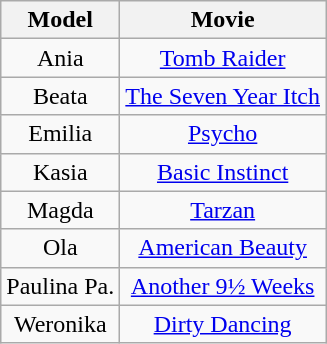<table class="wikitable" style="text-align:center;">
<tr>
<th>Model</th>
<th>Movie</th>
</tr>
<tr>
<td>Ania</td>
<td><a href='#'>Tomb Raider</a></td>
</tr>
<tr>
<td>Beata</td>
<td><a href='#'>The Seven Year Itch</a></td>
</tr>
<tr>
<td>Emilia</td>
<td><a href='#'>Psycho</a></td>
</tr>
<tr>
<td>Kasia</td>
<td><a href='#'>Basic Instinct</a></td>
</tr>
<tr>
<td>Magda</td>
<td><a href='#'>Tarzan</a></td>
</tr>
<tr>
<td>Ola</td>
<td><a href='#'>American Beauty</a></td>
</tr>
<tr>
<td>Paulina Pa.</td>
<td><a href='#'>Another 9½ Weeks</a></td>
</tr>
<tr>
<td>Weronika</td>
<td><a href='#'>Dirty Dancing</a></td>
</tr>
</table>
